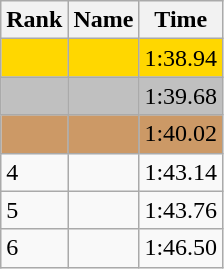<table class="wikitable">
<tr>
<th>Rank</th>
<th>Name</th>
<th>Time</th>
</tr>
<tr style="background:gold;">
<td></td>
<td></td>
<td>1:38.94</td>
</tr>
<tr style="background:silver;">
<td></td>
<td></td>
<td>1:39.68</td>
</tr>
<tr style="background:#CC9966;">
<td></td>
<td></td>
<td>1:40.02</td>
</tr>
<tr>
<td>4</td>
<td></td>
<td>1:43.14</td>
</tr>
<tr>
<td>5</td>
<td></td>
<td>1:43.76</td>
</tr>
<tr>
<td>6</td>
<td></td>
<td>1:46.50</td>
</tr>
</table>
